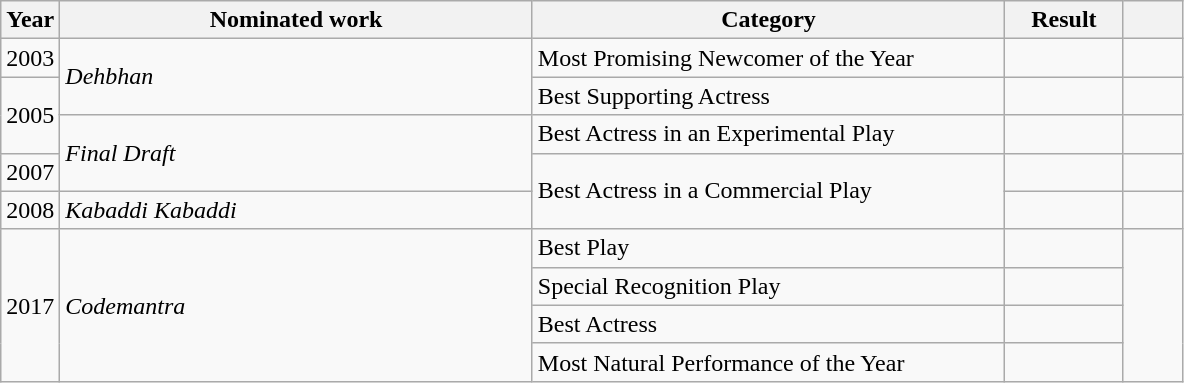<table class="wikitable">
<tr>
<th width=5%>Year</th>
<th width=40%>Nominated work</th>
<th width=40%>Category</th>
<th width=10%>Result</th>
<th width=5%></th>
</tr>
<tr>
<td style="text-align:center;">2003</td>
<td rowspan="2"><em>Dehbhan</em></td>
<td>Most Promising Newcomer of the Year</td>
<td></td>
<td style="text-align:center;"></td>
</tr>
<tr>
<td rowspan="2" style="text-align:center;">2005</td>
<td>Best Supporting Actress</td>
<td></td>
<td style="text-align:center;"></td>
</tr>
<tr>
<td rowspan="2"><em>Final Draft</em></td>
<td>Best Actress in an Experimental Play</td>
<td></td>
<td style="text-align:center;"></td>
</tr>
<tr>
<td style="text-align:center;">2007</td>
<td rowspan="2">Best Actress in a Commercial Play</td>
<td></td>
<td style="text-align:center;"></td>
</tr>
<tr>
<td style="text-align:center;">2008</td>
<td><em>Kabaddi Kabaddi</em></td>
<td></td>
<td style="text-align:center;"></td>
</tr>
<tr>
<td rowspan="4" style="text-align:center;">2017</td>
<td rowspan="4"><em>Codemantra</em></td>
<td>Best Play</td>
<td></td>
<td rowspan="4" style="text-align:center;"></td>
</tr>
<tr>
<td>Special Recognition Play</td>
<td></td>
</tr>
<tr>
<td>Best Actress</td>
<td></td>
</tr>
<tr>
<td>Most Natural Performance of the Year</td>
<td></td>
</tr>
</table>
